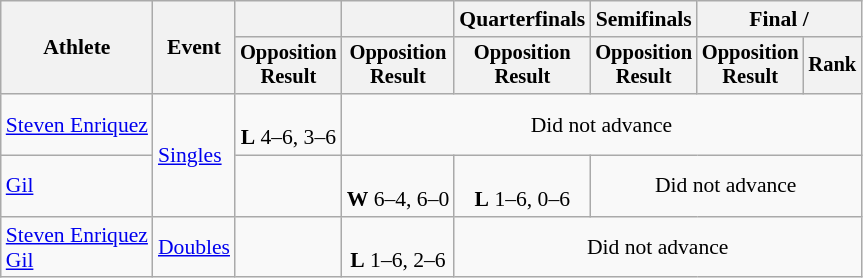<table class="wikitable" style="font-size:90%;">
<tr>
<th rowspan=2>Athlete</th>
<th rowspan=2>Event</th>
<th></th>
<th></th>
<th>Quarterfinals</th>
<th>Semifinals</th>
<th colspan=2>Final / </th>
</tr>
<tr style="font-size:95%">
<th>Opposition<br>Result</th>
<th>Opposition<br>Result</th>
<th>Opposition<br>Result</th>
<th>Opposition<br>Result</th>
<th>Opposition<br>Result</th>
<th>Rank</th>
</tr>
<tr align=center>
<td align=left><a href='#'>Steven Enriquez</a></td>
<td rowspan=2 align=left><a href='#'>Singles</a></td>
<td><br><strong>L</strong> 4–6, 3–6</td>
<td colspan=5>Did not advance</td>
</tr>
<tr align=center>
<td align=left><a href='#'> Gil</a></td>
<td></td>
<td><br><strong>W</strong> 6–4, 6–0</td>
<td><br><strong>L</strong> 1–6, 0–6</td>
<td colspan=3>Did not advance</td>
</tr>
<tr align=center>
<td align=left><a href='#'>Steven Enriquez</a><br><a href='#'> Gil</a></td>
<td align=left><a href='#'>Doubles</a></td>
<td></td>
<td><br><strong>L</strong> 1–6, 2–6</td>
<td colspan=4>Did not advance</td>
</tr>
</table>
